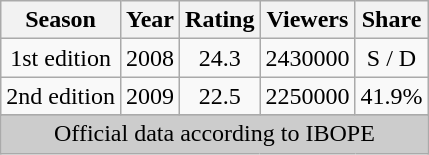<table class="wikitable" style="text-align:center">
<tr>
<th>Season</th>
<th>Year</th>
<th>Rating</th>
<th>Viewers</th>
<th>Share</th>
</tr>
<tr>
<td>1st edition</td>
<td>2008</td>
<td>24.3</td>
<td>2430000</td>
<td>S / D</td>
</tr>
<tr>
<td>2nd edition</td>
<td>2009</td>
<td>22.5</td>
<td>2250000</td>
<td>41.9%</td>
</tr>
<tr>
</tr>
<tr bgcolor="#CCCCCC">
<td colspan="5">Official data according to IBOPE</td>
</tr>
</table>
